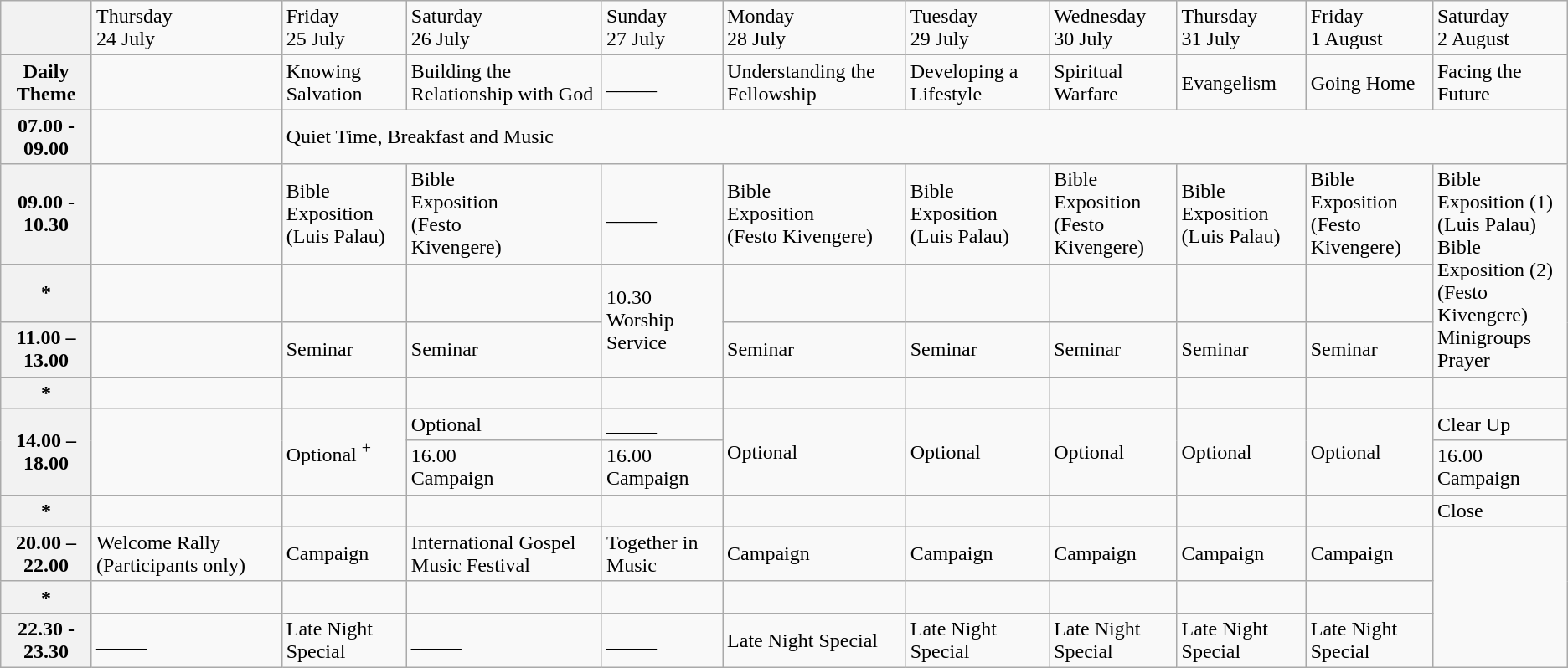<table class="wikitable">
<tr>
<th></th>
<td>Thursday<br>24 July</td>
<td>Friday<br>25 July</td>
<td>Saturday<br>26 July</td>
<td>Sunday<br>27 July</td>
<td>Monday<br>28 July</td>
<td>Tuesday<br>29 July</td>
<td>Wednesday<br>30 July</td>
<td>Thursday<br>31 July</td>
<td>Friday<br>1 August</td>
<td>Saturday<br>2 August</td>
</tr>
<tr>
<th>Daily Theme</th>
<td></td>
<td>Knowing<br>Salvation</td>
<td>Building the  Relationship with God</td>
<td>_____</td>
<td>Understanding  the Fellowship</td>
<td>Developing a Lifestyle</td>
<td>Spiritual<br>Warfare</td>
<td>Evangelism</td>
<td>Going Home</td>
<td>Facing the<br>Future</td>
</tr>
<tr>
<th>07.00 -<br>09.00</th>
<td></td>
<td colspan="9">Quiet Time,  Breakfast and Music</td>
</tr>
<tr>
<th>09.00 -<br>10.30</th>
<td></td>
<td>Bible<br>Exposition<br>(Luis Palau)</td>
<td>Bible<br>Exposition<br>(Festo<br>Kivengere)</td>
<td>_____</td>
<td>Bible<br>Exposition<br>(Festo  Kivengere)</td>
<td>Bible<br>Exposition<br>(Luis Palau)</td>
<td>Bible<br>Exposition<br>(Festo  Kivengere)</td>
<td>Bible<br>Exposition<br>(Luis Palau)</td>
<td>Bible<br>Exposition<br>(Festo  Kivengere)</td>
<td rowspan="3">Bible<br>Exposition (1)<br>(Luis Palau)<br>Bible Exposition  (2)<br>(Festo Kivengere)<br>Minigroups  Prayer</td>
</tr>
<tr>
<th>*</th>
<td></td>
<td></td>
<td></td>
<td rowspan="2">10.30<br>Worship Service</td>
<td></td>
<td></td>
<td></td>
<td></td>
<td></td>
</tr>
<tr>
<th>11.00 –<br>13.00</th>
<td></td>
<td>Seminar</td>
<td>Seminar</td>
<td>Seminar</td>
<td>Seminar</td>
<td>Seminar</td>
<td>Seminar</td>
<td>Seminar</td>
</tr>
<tr>
<th>*</th>
<td></td>
<td></td>
<td></td>
<td></td>
<td></td>
<td></td>
<td></td>
<td></td>
<td></td>
<td></td>
</tr>
<tr>
<th rowspan="2">14.00 –<br>18.00</th>
<td rowspan="2"></td>
<td rowspan="2">Optional <sup>+</sup></td>
<td>Optional</td>
<td>_____</td>
<td rowspan="2">Optional</td>
<td rowspan="2">Optional</td>
<td rowspan="2">Optional</td>
<td rowspan="2">Optional</td>
<td rowspan="2">Optional</td>
<td>Clear Up</td>
</tr>
<tr>
<td>16.00<br>Campaign</td>
<td>16.00<br>Campaign</td>
<td>16.00<br>Campaign</td>
</tr>
<tr>
<th>*</th>
<td></td>
<td></td>
<td></td>
<td></td>
<td></td>
<td></td>
<td></td>
<td></td>
<td></td>
<td>Close</td>
</tr>
<tr>
<th>20.00 –<br>22.00</th>
<td>Welcome Rally  (Participants only)</td>
<td>Campaign</td>
<td>International  Gospel Music Festival</td>
<td>Together in  Music</td>
<td>Campaign</td>
<td>Campaign</td>
<td>Campaign</td>
<td>Campaign</td>
<td>Campaign</td>
<td rowspan="3"></td>
</tr>
<tr>
<th>*</th>
<td></td>
<td></td>
<td></td>
<td></td>
<td></td>
<td></td>
<td></td>
<td></td>
<td></td>
</tr>
<tr>
<th>22.30 -<br>23.30</th>
<td>_____</td>
<td>Late Night  Special</td>
<td>_____</td>
<td>_____</td>
<td>Late Night  Special</td>
<td>Late Night  Special</td>
<td>Late Night  Special</td>
<td>Late Night  Special</td>
<td>Late Night  Special</td>
</tr>
</table>
